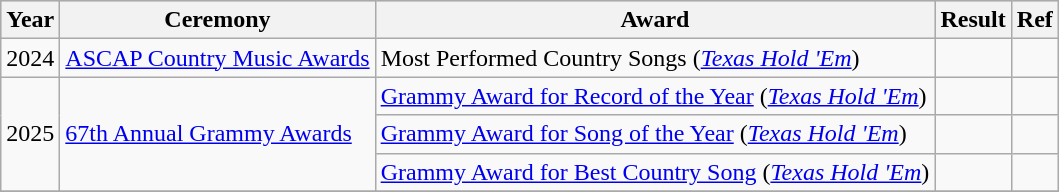<table class="wikitable">
<tr style="background:#ccc; text-align:center;">
<th scope="col">Year</th>
<th scope="col">Ceremony</th>
<th scope="col">Award</th>
<th scope="col">Result</th>
<th>Ref</th>
</tr>
<tr>
<td>2024</td>
<td><a href='#'>ASCAP Country Music Awards</a></td>
<td>Most Performed Country Songs (<em><a href='#'>Texas Hold 'Em</a></em>)</td>
<td></td>
<td style="text-align:center;"></td>
</tr>
<tr>
<td rowspan="3">2025</td>
<td rowspan="3"><a href='#'>67th Annual Grammy Awards</a></td>
<td><a href='#'>Grammy Award for Record of the Year</a> (<em><a href='#'>Texas Hold 'Em</a></em>)</td>
<td></td>
<td style="text-align:center;"></td>
</tr>
<tr>
<td><a href='#'>Grammy Award for Song of the Year</a> (<em><a href='#'>Texas Hold 'Em</a></em>)</td>
<td></td>
<td style="text-align:center;"></td>
</tr>
<tr>
<td><a href='#'>Grammy Award for Best Country Song</a> (<em><a href='#'>Texas Hold 'Em</a></em>)</td>
<td></td>
<td style="text-align:center;"></td>
</tr>
<tr>
</tr>
</table>
